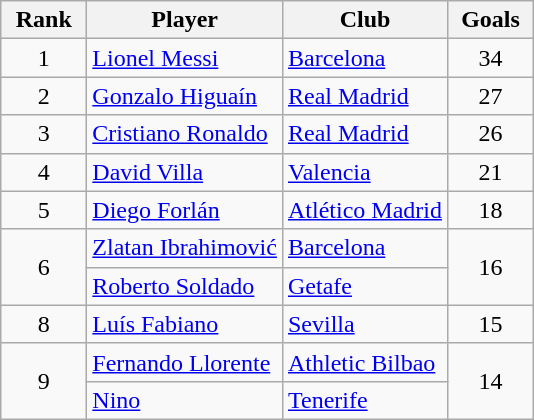<table class="wikitable">
<tr>
<th width=50px>Rank</th>
<th>Player</th>
<th>Club</th>
<th width=50px>Goals</th>
</tr>
<tr>
<td align="center">1</td>
<td> <a href='#'>Lionel Messi</a></td>
<td><a href='#'>Barcelona</a></td>
<td align=center>34</td>
</tr>
<tr>
<td align="center">2</td>
<td> <a href='#'>Gonzalo Higuaín</a></td>
<td><a href='#'>Real Madrid</a></td>
<td align=center>27</td>
</tr>
<tr>
<td align="center">3</td>
<td> <a href='#'>Cristiano Ronaldo</a></td>
<td><a href='#'>Real Madrid</a></td>
<td align=center>26</td>
</tr>
<tr>
<td align="center">4</td>
<td> <a href='#'>David Villa</a></td>
<td><a href='#'>Valencia</a></td>
<td align=center>21</td>
</tr>
<tr>
<td align="center">5</td>
<td> <a href='#'>Diego Forlán</a></td>
<td><a href='#'>Atlético Madrid</a></td>
<td align=center>18</td>
</tr>
<tr>
<td rowspan="2" align="center">6</td>
<td> <a href='#'>Zlatan Ibrahimović</a></td>
<td><a href='#'>Barcelona</a></td>
<td rowspan="2" align=center>16</td>
</tr>
<tr>
<td> <a href='#'>Roberto Soldado</a></td>
<td><a href='#'>Getafe</a></td>
</tr>
<tr>
<td align="center">8</td>
<td> <a href='#'>Luís Fabiano</a></td>
<td><a href='#'>Sevilla</a></td>
<td align=center>15</td>
</tr>
<tr>
<td rowspan="2" align="center">9</td>
<td> <a href='#'>Fernando Llorente</a></td>
<td><a href='#'>Athletic Bilbao</a></td>
<td rowspan="2" align=center>14</td>
</tr>
<tr>
<td> <a href='#'>Nino</a></td>
<td><a href='#'>Tenerife</a></td>
</tr>
</table>
